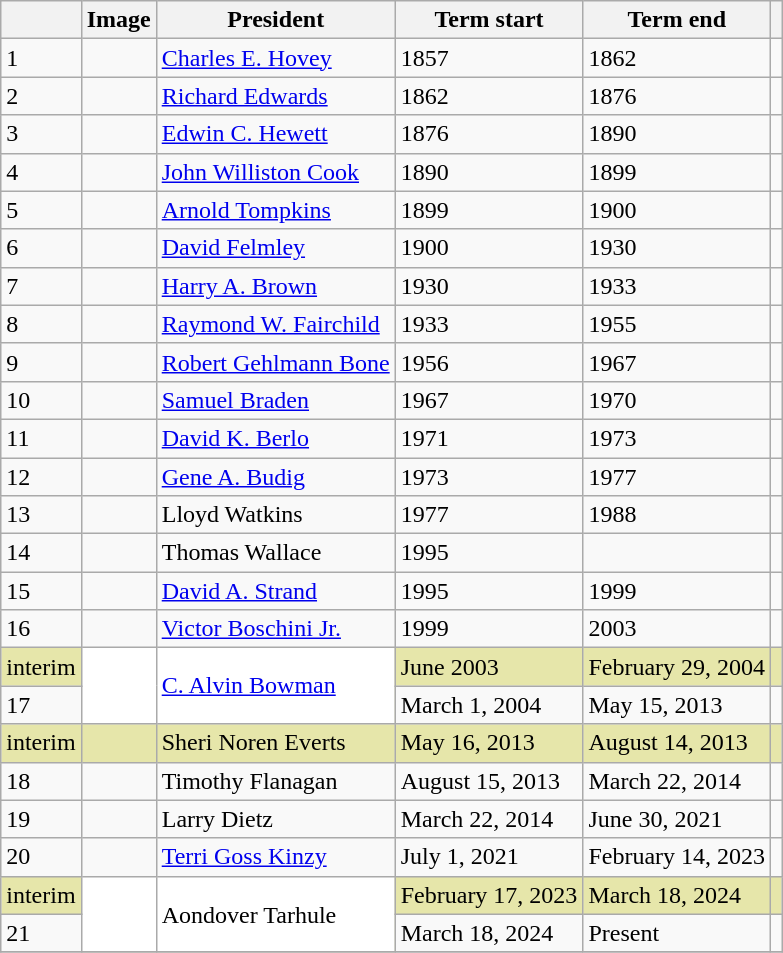<table class="wikitable">
<tr>
<th></th>
<th>Image</th>
<th>President</th>
<th>Term start</th>
<th>Term end</th>
<th></th>
</tr>
<tr>
<td>1</td>
<td></td>
<td><a href='#'>Charles E. Hovey</a></td>
<td>1857</td>
<td>1862</td>
<td></td>
</tr>
<tr>
<td>2</td>
<td></td>
<td><a href='#'>Richard Edwards</a></td>
<td>1862</td>
<td>1876</td>
<td></td>
</tr>
<tr>
<td>3</td>
<td></td>
<td><a href='#'>Edwin C. Hewett</a></td>
<td>1876</td>
<td>1890</td>
<td></td>
</tr>
<tr>
<td>4</td>
<td></td>
<td><a href='#'>John Williston Cook</a></td>
<td>1890</td>
<td>1899</td>
<td></td>
</tr>
<tr>
<td>5</td>
<td></td>
<td><a href='#'>Arnold Tompkins</a></td>
<td>1899</td>
<td>1900</td>
<td></td>
</tr>
<tr>
<td>6</td>
<td></td>
<td><a href='#'>David Felmley</a></td>
<td>1900</td>
<td>1930</td>
<td></td>
</tr>
<tr>
<td>7</td>
<td></td>
<td><a href='#'>Harry A. Brown</a></td>
<td>1930</td>
<td>1933</td>
<td></td>
</tr>
<tr>
<td>8</td>
<td></td>
<td><a href='#'>Raymond W. Fairchild</a></td>
<td>1933</td>
<td>1955</td>
<td></td>
</tr>
<tr>
<td>9</td>
<td></td>
<td><a href='#'>Robert Gehlmann Bone</a></td>
<td>1956</td>
<td>1967</td>
<td></td>
</tr>
<tr>
<td>10</td>
<td></td>
<td><a href='#'>Samuel Braden</a></td>
<td>1967</td>
<td>1970</td>
<td></td>
</tr>
<tr>
<td>11</td>
<td></td>
<td><a href='#'>David K. Berlo</a></td>
<td>1971</td>
<td>1973</td>
<td></td>
</tr>
<tr>
<td>12</td>
<td></td>
<td><a href='#'>Gene A. Budig</a></td>
<td>1973</td>
<td>1977</td>
<td></td>
</tr>
<tr>
<td>13</td>
<td></td>
<td>Lloyd Watkins</td>
<td>1977</td>
<td>1988</td>
<td></td>
</tr>
<tr>
<td>14</td>
<td></td>
<td>Thomas Wallace</td>
<td 1988>1995</td>
<td></td>
</tr>
<tr>
<td>15</td>
<td></td>
<td><a href='#'>David A. Strand</a></td>
<td>1995</td>
<td>1999</td>
<td></td>
</tr>
<tr>
<td>16</td>
<td></td>
<td><a href='#'>Victor Boschini Jr.</a></td>
<td>1999</td>
<td>2003</td>
<td></td>
</tr>
<tr bgcolor="#e6e6aa">
<td>interim</td>
<td rowspan="2" bgcolor="#ffffff"></td>
<td rowspan="2" bgcolor="#ffffff"><a href='#'>C. Alvin Bowman</a></td>
<td>June 2003</td>
<td>February 29, 2004</td>
<td></td>
</tr>
<tr>
<td>17</td>
<td>March 1, 2004</td>
<td>May 15, 2013</td>
<td></td>
</tr>
<tr bgcolor="#e6e6aa">
<td>interim</td>
<td></td>
<td>Sheri Noren Everts</td>
<td>May 16, 2013</td>
<td>August 14, 2013</td>
<td></td>
</tr>
<tr>
<td>18</td>
<td></td>
<td>Timothy Flanagan</td>
<td>August 15, 2013</td>
<td>March 22, 2014</td>
<td></td>
</tr>
<tr>
<td>19</td>
<td></td>
<td>Larry Dietz</td>
<td>March 22, 2014</td>
<td>June 30, 2021</td>
<td></td>
</tr>
<tr>
<td>20</td>
<td></td>
<td><a href='#'>Terri Goss Kinzy</a></td>
<td>July 1, 2021</td>
<td>February 14, 2023</td>
<td></td>
</tr>
<tr bgcolor="#e6e6aa">
<td>interim</td>
<td rowspan="2" bgcolor="#ffffff"></td>
<td rowspan="2" bgcolor="#ffffff">Aondover Tarhule</td>
<td>February 17, 2023</td>
<td>March 18, 2024</td>
<td></td>
</tr>
<tr>
<td>21</td>
<td>March 18, 2024</td>
<td>Present</td>
<td></td>
</tr>
<tr>
</tr>
</table>
